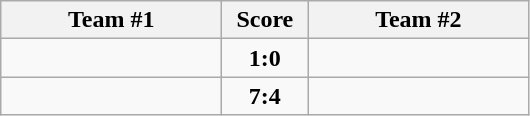<table class="wikitable" style="text-align:center;">
<tr>
<th width=140>Team #1</th>
<th width=50>Score</th>
<th width=140>Team #2</th>
</tr>
<tr>
<td style="text-align:right;"></td>
<td><strong>1:0</strong></td>
<td style="text-align:left;"></td>
</tr>
<tr>
<td style="text-align:right;"></td>
<td><strong>7:4</strong></td>
<td style="text-align:left;"></td>
</tr>
</table>
